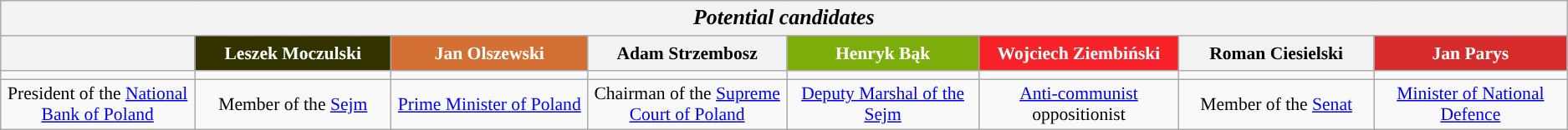<table class="wikitable" style="font-size:90%;">
<tr>
<th colspan="11" style="text-align:center; width:150px; font-size:120%; color:black;"><em>Potential candidates</em></th>
</tr>
<tr style="text-align:center">
<th scope="col" style="width:10em; font-size:120%; background:"></th>
<th scope="col" style="width:10em; font-size:120%; background:#333300; color:white;"><small>Leszek Moczulski</small></th>
<th scope="col" style="width:10em; font-size:120%; background:#D47034; color:white;"><small>Jan Olszewski</small></th>
<th scope="col" style="width:10em; font-size:120%; background:"><small>Adam Strzembosz</small></th>
<th scope="col" style="width:10em; font-size:120%; background:#7DAD0B; color:white;"><small>Henryk Bąk</small></th>
<th scope="col" style="width:10em; font-size:120%; background:#F72227; color:white;"><small>Wojciech Ziembiński</small></th>
<th scope="col" style="width:10em; font-size:120%; background:"><small>Roman Ciesielski</small></th>
<th scope="col" style="width:10em; font-size:120%; background:#D62C2C; color:white;"><small>Jan Parys</small></th>
</tr>
<tr style="text-align:center">
<td style="text-align:center"></td>
<td style="text-align:center"></td>
<td style="text-align:center"></td>
<td style="text-align:center"></td>
<td style="text-align:center"></td>
<td style="text-align:center"></td>
<td style="text-align:center"></td>
<td style="text-align:center"></td>
</tr>
<tr style="text-align:center">
<td>President of the <a href='#'>National Bank of Poland</a><br></td>
<td>Member of the <a href='#'>Sejm</a><br></td>
<td><a href='#'>Prime Minister of Poland</a><br></td>
<td>Chairman of the <a href='#'>Supreme Court of Poland</a><br></td>
<td><a href='#'>Deputy Marshal of the Sejm</a><br></td>
<td><a href='#'>Anti-communist</a> oppositionist</td>
<td>Member of the <a href='#'>Senat</a><br></td>
<td><a href='#'>Minister of National Defence</a><br></td>
</tr>
</table>
